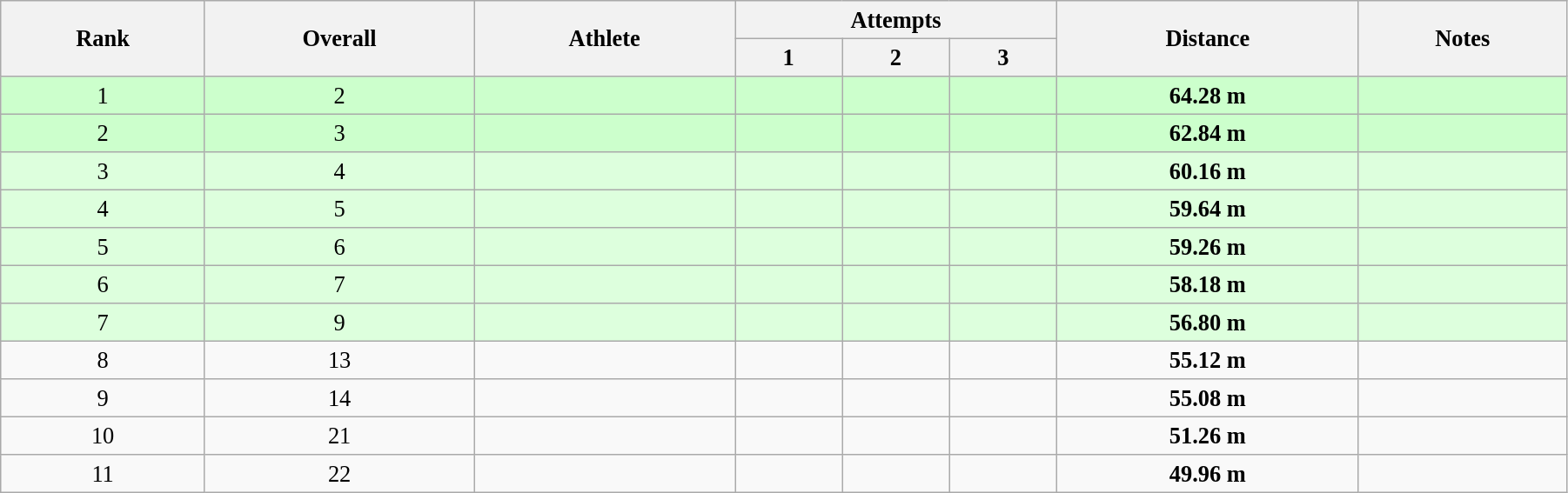<table class="wikitable" style=" text-align:center; font-size:110%;" width="95%">
<tr>
<th rowspan="2">Rank</th>
<th rowspan="2">Overall</th>
<th rowspan="2">Athlete</th>
<th colspan="3">Attempts</th>
<th rowspan="2">Distance</th>
<th rowspan="2">Notes</th>
</tr>
<tr>
<th>1</th>
<th>2</th>
<th>3</th>
</tr>
<tr style="background:#ccffcc;">
<td>1</td>
<td>2</td>
<td align=left></td>
<td></td>
<td></td>
<td></td>
<td><strong>64.28 m</strong></td>
<td></td>
</tr>
<tr style="background:#ccffcc;">
<td>2</td>
<td>3</td>
<td align=left></td>
<td></td>
<td></td>
<td></td>
<td><strong>62.84 m</strong></td>
<td></td>
</tr>
<tr style="background:#ddffdd;">
<td>3</td>
<td>4</td>
<td align=left></td>
<td></td>
<td></td>
<td></td>
<td><strong>60.16 m</strong></td>
<td></td>
</tr>
<tr style="background:#ddffdd;">
<td>4</td>
<td>5</td>
<td align=left></td>
<td></td>
<td></td>
<td></td>
<td><strong>59.64 m</strong></td>
<td></td>
</tr>
<tr style="background:#ddffdd;">
<td>5</td>
<td>6</td>
<td align=left></td>
<td></td>
<td></td>
<td></td>
<td><strong>59.26 m</strong></td>
<td></td>
</tr>
<tr style="background:#ddffdd;">
<td>6</td>
<td>7</td>
<td align=left></td>
<td></td>
<td></td>
<td></td>
<td><strong>58.18 m</strong></td>
<td></td>
</tr>
<tr style="background:#ddffdd;">
<td>7</td>
<td>9</td>
<td align=left></td>
<td></td>
<td></td>
<td></td>
<td><strong>56.80 m</strong></td>
<td></td>
</tr>
<tr>
<td>8</td>
<td>13</td>
<td align=left></td>
<td></td>
<td></td>
<td></td>
<td><strong>55.12 m</strong></td>
<td></td>
</tr>
<tr>
<td>9</td>
<td>14</td>
<td align=left></td>
<td></td>
<td></td>
<td></td>
<td><strong>55.08 m</strong></td>
<td></td>
</tr>
<tr>
<td>10</td>
<td>21</td>
<td align=left></td>
<td></td>
<td></td>
<td></td>
<td><strong>51.26 m</strong></td>
<td></td>
</tr>
<tr>
<td>11</td>
<td>22</td>
<td align=left></td>
<td></td>
<td></td>
<td></td>
<td><strong>49.96 m</strong></td>
<td></td>
</tr>
</table>
